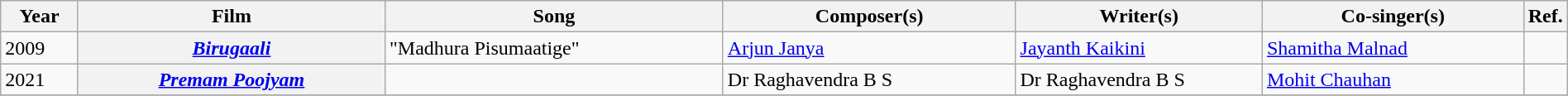<table class="wikitable plainrowheaders" width="100%" "textcolor:#000;">
<tr>
<th scope="col" width="5%"><strong>Year</strong></th>
<th scope="col" width=20%><strong>Film</strong></th>
<th scope="col" width=22%><strong>Song</strong></th>
<th scope="col" width=19%><strong>Composer(s)</strong></th>
<th scope="col" width=16%><strong>Writer(s)</strong></th>
<th scope="col" width=17%><strong>Co-singer(s)</strong></th>
<th scope="col" width=1%><strong>Ref.</strong></th>
</tr>
<tr>
<td>2009</td>
<th scope="row"><strong><em><a href='#'>Birugaali</a></em></strong></th>
<td>"Madhura Pisumaatige"</td>
<td><a href='#'>Arjun Janya</a></td>
<td><a href='#'>Jayanth Kaikini</a></td>
<td><a href='#'>Shamitha Malnad</a></td>
<td></td>
</tr>
<tr>
<td>2021</td>
<th><em><a href='#'>Premam Poojyam</a></em></th>
<td></td>
<td>Dr Raghavendra B S</td>
<td>Dr Raghavendra B S</td>
<td><a href='#'>Mohit Chauhan</a></td>
<td></td>
</tr>
<tr>
</tr>
</table>
